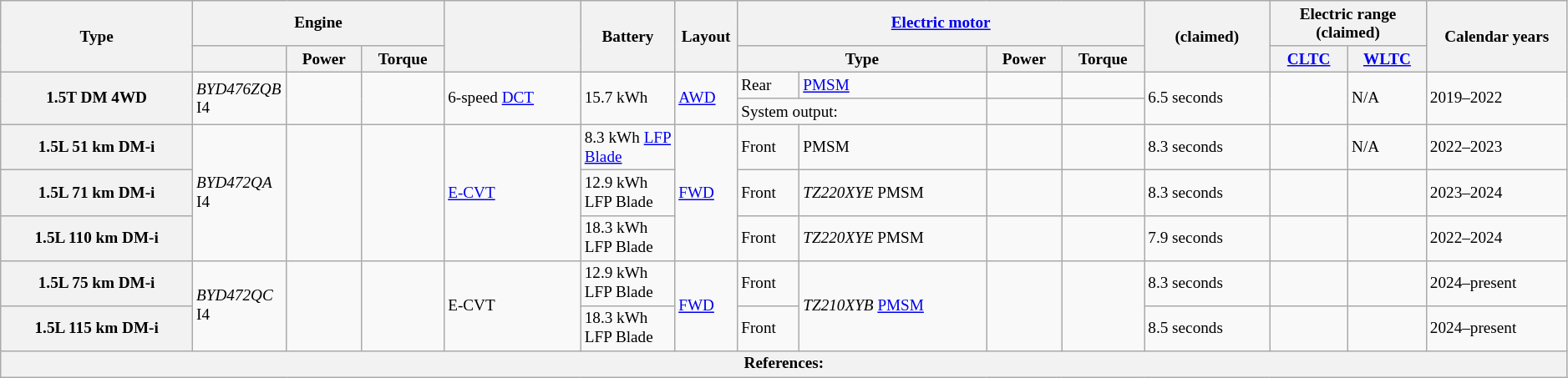<table class="wikitable" style="text-align:left; font-size:80%; width=">
<tr>
<th rowspan="2">Type</th>
<th colspan="3">Engine</th>
<th rowspan="2"></th>
<th rowspan="2" width="6%">Battery</th>
<th rowspan="2" width="4%">Layout</th>
<th colspan="4"><a href='#'>Electric motor</a></th>
<th rowspan="2" width="8%"> (claimed)</th>
<th colspan="2">Electric range (claimed)</th>
<th rowspan="2" width="9%">Calendar years</th>
</tr>
<tr>
<th width="6%"></th>
<th>Power</th>
<th>Torque</th>
<th colspan="2">Type</th>
<th>Power</th>
<th>Torque</th>
<th width="5%"><a href='#'>CLTC</a></th>
<th width="5%"><a href='#'>WLTC</a></th>
</tr>
<tr>
<th rowspan="2">1.5T DM 4WD</th>
<td rowspan="2"><em>BYD476ZQB</em>  I4</td>
<td rowspan="2"></td>
<td rowspan="2"></td>
<td rowspan="2">6-speed <a href='#'>DCT</a></td>
<td rowspan="2">15.7 kWh</td>
<td rowspan="2"><a href='#'>AWD</a></td>
<td>Rear</td>
<td><a href='#'>PMSM</a></td>
<td></td>
<td></td>
<td rowspan="2">6.5 seconds</td>
<td rowspan="2"></td>
<td rowspan="2">N/A</td>
<td rowspan="2">2019–2022</td>
</tr>
<tr>
<td colspan="2">System output:</td>
<td></td>
<td></td>
</tr>
<tr>
<th>1.5L 51 km DM-i</th>
<td rowspan="3"><em>BYD472QA</em>  I4</td>
<td rowspan="3"></td>
<td rowspan="3"></td>
<td rowspan="3"><a href='#'>E-CVT</a></td>
<td>8.3 kWh <a href='#'>LFP</a> <a href='#'>Blade</a></td>
<td rowspan="3"><a href='#'>FWD</a></td>
<td>Front</td>
<td>PMSM</td>
<td></td>
<td></td>
<td>8.3 seconds</td>
<td></td>
<td>N/A</td>
<td>2022–2023</td>
</tr>
<tr>
<th>1.5L 71 km DM-i</th>
<td>12.9 kWh LFP Blade</td>
<td>Front</td>
<td><em>TZ220XYE</em> PMSM</td>
<td></td>
<td></td>
<td>8.3 seconds</td>
<td></td>
<td></td>
<td>2023–2024</td>
</tr>
<tr>
<th>1.5L 110 km DM-i</th>
<td>18.3 kWh LFP Blade</td>
<td>Front</td>
<td><em>TZ220XYE</em> PMSM</td>
<td></td>
<td></td>
<td>7.9 seconds</td>
<td></td>
<td></td>
<td>2022–2024</td>
</tr>
<tr>
<th>1.5L 75 km DM-i</th>
<td rowspan="2"><em>BYD472QC</em>  I4</td>
<td rowspan="2"></td>
<td rowspan="2"></td>
<td rowspan="2">E-CVT</td>
<td>12.9 kWh LFP Blade</td>
<td rowspan="2"><a href='#'>FWD</a></td>
<td>Front</td>
<td rowspan="2"><em>TZ210XYB</em> <a href='#'>PMSM</a></td>
<td rowspan="2"></td>
<td rowspan="2"></td>
<td>8.3 seconds</td>
<td></td>
<td></td>
<td>2024–present</td>
</tr>
<tr>
<th>1.5L 115 km DM-i</th>
<td>18.3 kWh LFP Blade</td>
<td>Front</td>
<td>8.5 seconds</td>
<td></td>
<td></td>
<td>2024–present</td>
</tr>
<tr>
<th colspan="15">References: </th>
</tr>
</table>
